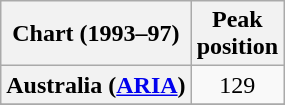<table class="wikitable sortable plainrowheaders" style="text-align:center">
<tr>
<th scope="col">Chart (1993–97)</th>
<th scope="col">Peak<br>position</th>
</tr>
<tr>
<th scope="row">Australia (<a href='#'>ARIA</a>)</th>
<td>129</td>
</tr>
<tr>
</tr>
<tr>
</tr>
<tr>
</tr>
<tr>
</tr>
<tr>
</tr>
<tr>
</tr>
</table>
